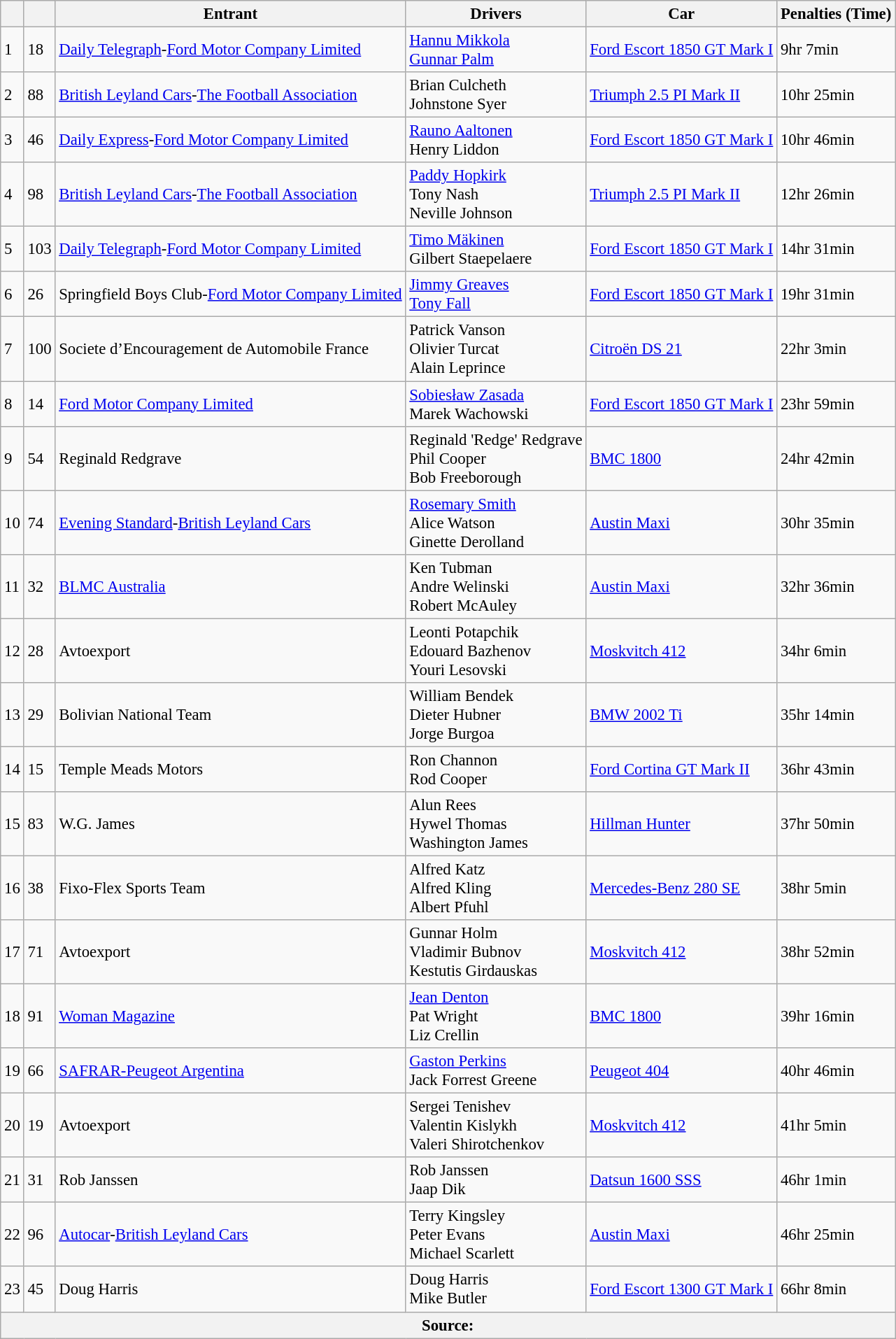<table class="wikitable" style="text-align: left; font-size: 95%;">
<tr>
<th></th>
<th></th>
<th>Entrant</th>
<th>Drivers</th>
<th>Car</th>
<th>Penalties (Time)</th>
</tr>
<tr>
<td>1</td>
<td>18</td>
<td> <a href='#'>Daily Telegraph</a>-<a href='#'>Ford Motor Company Limited</a></td>
<td> <a href='#'>Hannu Mikkola</a> <br>  <a href='#'>Gunnar Palm</a></td>
<td><a href='#'>Ford Escort 1850 GT Mark I</a></td>
<td>9hr 7min</td>
</tr>
<tr>
<td>2</td>
<td>88</td>
<td> <a href='#'>British Leyland Cars</a>-<a href='#'>The Football Association</a></td>
<td> Brian Culcheth <br>  Johnstone Syer</td>
<td><a href='#'>Triumph 2.5 PI Mark II</a></td>
<td>10hr 25min</td>
</tr>
<tr>
<td>3</td>
<td>46</td>
<td> <a href='#'>Daily Express</a>-<a href='#'>Ford Motor Company Limited</a></td>
<td> <a href='#'>Rauno Aaltonen</a> <br>  Henry Liddon</td>
<td><a href='#'>Ford Escort 1850 GT Mark I</a></td>
<td>10hr 46min</td>
</tr>
<tr>
<td>4</td>
<td>98</td>
<td> <a href='#'>British Leyland Cars</a>-<a href='#'>The Football Association</a></td>
<td> <a href='#'>Paddy Hopkirk</a> <br>  Tony Nash <br>  Neville Johnson</td>
<td><a href='#'>Triumph 2.5 PI Mark II</a></td>
<td>12hr 26min</td>
</tr>
<tr>
<td>5</td>
<td>103</td>
<td> <a href='#'>Daily Telegraph</a>-<a href='#'>Ford Motor Company Limited</a></td>
<td> <a href='#'>Timo Mäkinen</a> <br>  Gilbert Staepelaere</td>
<td><a href='#'>Ford Escort 1850 GT Mark I</a></td>
<td>14hr 31min</td>
</tr>
<tr>
<td>6</td>
<td>26</td>
<td> Springfield Boys Club-<a href='#'>Ford Motor Company Limited</a></td>
<td> <a href='#'>Jimmy Greaves</a> <br>  <a href='#'>Tony Fall</a></td>
<td><a href='#'>Ford Escort 1850 GT Mark I</a></td>
<td>19hr 31min</td>
</tr>
<tr>
<td>7</td>
<td>100</td>
<td> Societe d’Encouragement de Automobile France</td>
<td> Patrick Vanson <br>  Olivier Turcat <br>  Alain Leprince</td>
<td><a href='#'>Citroën DS 21</a></td>
<td>22hr 3min</td>
</tr>
<tr>
<td>8</td>
<td>14</td>
<td> <a href='#'>Ford Motor Company Limited</a></td>
<td> <a href='#'>Sobiesław Zasada</a> <br>  Marek Wachowski</td>
<td><a href='#'>Ford Escort 1850 GT Mark I</a></td>
<td>23hr 59min</td>
</tr>
<tr>
<td>9</td>
<td>54</td>
<td> Reginald Redgrave</td>
<td> Reginald 'Redge' Redgrave <br>  Phil Cooper <br>  Bob Freeborough</td>
<td><a href='#'>BMC 1800</a></td>
<td>24hr 42min</td>
</tr>
<tr>
<td>10</td>
<td>74</td>
<td> <a href='#'>Evening Standard</a>-<a href='#'>British Leyland Cars</a></td>
<td> <a href='#'>Rosemary Smith</a> <br>  Alice Watson <br>  Ginette Derolland</td>
<td><a href='#'>Austin Maxi</a></td>
<td>30hr 35min</td>
</tr>
<tr>
<td>11</td>
<td>32</td>
<td> <a href='#'>BLMC Australia</a></td>
<td> Ken Tubman <br>  Andre Welinski <br>  Robert McAuley</td>
<td><a href='#'>Austin Maxi</a></td>
<td>32hr 36min</td>
</tr>
<tr>
<td>12</td>
<td>28</td>
<td> Avtoexport</td>
<td> Leonti Potapchik <br>  Edouard Bazhenov <br>  Youri Lesovski</td>
<td><a href='#'>Moskvitch 412</a></td>
<td>34hr 6min</td>
</tr>
<tr>
<td>13</td>
<td>29</td>
<td> Bolivian National Team</td>
<td> William Bendek <br>  Dieter Hubner <br>  Jorge Burgoa</td>
<td><a href='#'>BMW 2002 Ti</a></td>
<td>35hr 14min</td>
</tr>
<tr>
<td>14</td>
<td>15</td>
<td> Temple Meads Motors</td>
<td> Ron Channon <br>  Rod Cooper</td>
<td><a href='#'>Ford Cortina GT Mark II</a></td>
<td>36hr 43min</td>
</tr>
<tr>
<td>15</td>
<td>83</td>
<td> W.G. James</td>
<td> Alun Rees <br>  Hywel Thomas <br>  Washington James</td>
<td><a href='#'>Hillman Hunter</a></td>
<td>37hr 50min</td>
</tr>
<tr>
<td>16</td>
<td>38</td>
<td> Fixo-Flex Sports Team</td>
<td> Alfred Katz <br>  Alfred Kling <br>  Albert Pfuhl</td>
<td><a href='#'>Mercedes-Benz 280 SE</a></td>
<td>38hr 5min</td>
</tr>
<tr>
<td>17</td>
<td>71</td>
<td> Avtoexport</td>
<td> Gunnar Holm <br>  Vladimir Bubnov <br>  Kestutis Girdauskas</td>
<td><a href='#'>Moskvitch 412</a></td>
<td>38hr 52min</td>
</tr>
<tr>
<td>18</td>
<td>91</td>
<td> <a href='#'>Woman Magazine</a></td>
<td> <a href='#'>Jean Denton</a> <br>  Pat Wright <br>  Liz Crellin</td>
<td><a href='#'>BMC 1800</a></td>
<td>39hr 16min</td>
</tr>
<tr>
<td>19</td>
<td>66</td>
<td> <a href='#'>SAFRAR-Peugeot Argentina</a></td>
<td> <a href='#'>Gaston Perkins</a> <br>  Jack Forrest Greene</td>
<td><a href='#'>Peugeot 404</a></td>
<td>40hr 46min</td>
</tr>
<tr>
<td>20</td>
<td>19</td>
<td> Avtoexport</td>
<td> Sergei Tenishev <br>  Valentin Kislykh <br>  Valeri Shirotchenkov</td>
<td><a href='#'>Moskvitch 412</a></td>
<td>41hr 5min</td>
</tr>
<tr>
<td>21</td>
<td>31</td>
<td> Rob Janssen</td>
<td> Rob Janssen <br>  Jaap Dik</td>
<td><a href='#'>Datsun 1600 SSS</a></td>
<td>46hr 1min</td>
</tr>
<tr>
<td>22</td>
<td>96</td>
<td> <a href='#'>Autocar</a>-<a href='#'>British Leyland Cars</a></td>
<td> Terry Kingsley <br>  Peter Evans <br>  Michael Scarlett</td>
<td><a href='#'>Austin Maxi</a></td>
<td>46hr 25min</td>
</tr>
<tr>
<td>23</td>
<td>45</td>
<td> Doug Harris</td>
<td> Doug Harris <br>  Mike Butler</td>
<td><a href='#'>Ford Escort 1300 GT Mark I</a></td>
<td>66hr 8min</td>
</tr>
<tr>
<th colspan=6>Source:</th>
</tr>
</table>
